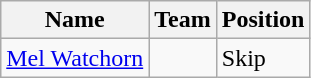<table class="wikitable">
<tr>
<th><strong>Name</strong></th>
<th><strong>Team</strong></th>
<th><strong>Position</strong></th>
</tr>
<tr>
<td><a href='#'>Mel Watchorn</a></td>
<td></td>
<td>Skip</td>
</tr>
</table>
